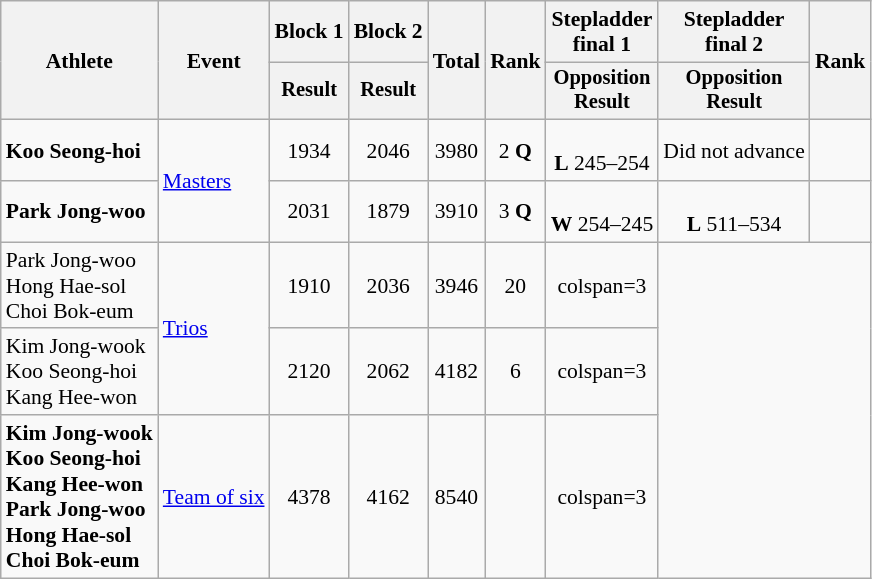<table class=wikitable style=font-size:90%;text-align:center>
<tr>
<th rowspan="2">Athlete</th>
<th rowspan="2">Event</th>
<th>Block 1</th>
<th>Block 2</th>
<th rowspan="2">Total</th>
<th rowspan="2">Rank</th>
<th>Stepladder<br>final 1</th>
<th>Stepladder<br>final 2</th>
<th rowspan="2">Rank</th>
</tr>
<tr style="font-size:95%">
<th>Result</th>
<th>Result</th>
<th>Opposition<br>Result</th>
<th>Opposition<br>Result</th>
</tr>
<tr>
<td align=left><strong>Koo Seong-hoi</strong></td>
<td align=left rowspan=2><a href='#'>Masters</a></td>
<td>1934</td>
<td>2046</td>
<td>3980</td>
<td>2 <strong>Q</strong></td>
<td><br><strong>L</strong> 245–254</td>
<td>Did not advance</td>
<td></td>
</tr>
<tr>
<td align=left><strong>Park Jong-woo</strong></td>
<td>2031</td>
<td>1879</td>
<td>3910</td>
<td>3 <strong>Q</strong></td>
<td><br><strong>W</strong> 254–245</td>
<td><br><strong>L</strong> 511–534</td>
<td></td>
</tr>
<tr>
<td align=left>Park Jong-woo<br>Hong Hae-sol<br>Choi Bok-eum</td>
<td align=left rowspan=2><a href='#'>Trios</a></td>
<td>1910</td>
<td>2036</td>
<td>3946</td>
<td>20</td>
<td>colspan=3 </td>
</tr>
<tr>
<td align=left>Kim Jong-wook<br>Koo Seong-hoi<br>Kang Hee-won</td>
<td>2120</td>
<td>2062</td>
<td>4182</td>
<td>6</td>
<td>colspan=3 </td>
</tr>
<tr>
<td align=left><strong>Kim Jong-wook<br>Koo Seong-hoi<br>Kang Hee-won<br>Park Jong-woo<br>Hong Hae-sol<br>Choi Bok-eum</strong></td>
<td align=left><a href='#'>Team of six</a></td>
<td>4378</td>
<td>4162</td>
<td>8540</td>
<td></td>
<td>colspan=3 </td>
</tr>
</table>
